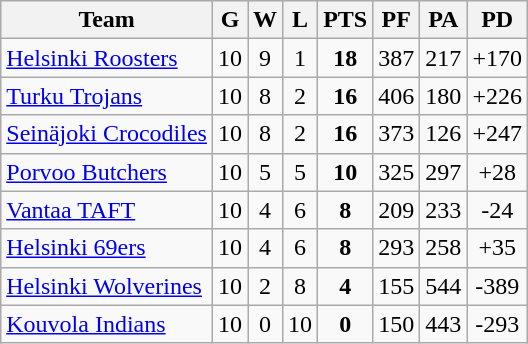<table class="wikitable" border="1">
<tr style="background:#efefef;">
<th>Team</th>
<th>G</th>
<th>W</th>
<th>L</th>
<th>PTS</th>
<th>PF</th>
<th>PA</th>
<th>PD</th>
</tr>
<tr style="text-align:center;">
<td align="left"><a href='#'>Helsinki Roosters</a></td>
<td>10</td>
<td>9</td>
<td>1</td>
<td><strong>18</strong></td>
<td>387</td>
<td>217</td>
<td>+170</td>
</tr>
<tr style="text-align:center;">
<td align="left"><a href='#'>Turku Trojans</a></td>
<td>10</td>
<td>8</td>
<td>2</td>
<td><strong>16</strong></td>
<td>406</td>
<td>180</td>
<td>+226</td>
</tr>
<tr style="text-align:center;">
<td align="left"><a href='#'>Seinäjoki Crocodiles</a></td>
<td>10</td>
<td>8</td>
<td>2</td>
<td><strong>16</strong></td>
<td>373</td>
<td>126</td>
<td>+247</td>
</tr>
<tr style="text-align:center;">
<td align="left"><a href='#'>Porvoo Butchers</a></td>
<td>10</td>
<td>5</td>
<td>5</td>
<td><strong>10</strong></td>
<td>325</td>
<td>297</td>
<td>+28</td>
</tr>
<tr style="text-align:center;">
<td align="left"><a href='#'>Vantaa TAFT</a></td>
<td>10</td>
<td>4</td>
<td>6</td>
<td><strong>8</strong></td>
<td>209</td>
<td>233</td>
<td>-24</td>
</tr>
<tr style="text-align:center;">
<td align="left"><a href='#'>Helsinki 69ers</a></td>
<td>10</td>
<td>4</td>
<td>6</td>
<td><strong>8</strong></td>
<td>293</td>
<td>258</td>
<td>+35</td>
</tr>
<tr style="text-align:center;">
<td align="left"><a href='#'>Helsinki Wolverines</a></td>
<td>10</td>
<td>2</td>
<td>8</td>
<td><strong>4</strong></td>
<td>155</td>
<td>544</td>
<td>-389</td>
</tr>
<tr style="text-align:center;">
<td align="left"><a href='#'>Kouvola Indians</a></td>
<td>10</td>
<td>0</td>
<td>10</td>
<td><strong>0</strong></td>
<td>150</td>
<td>443</td>
<td>-293</td>
</tr>
</table>
